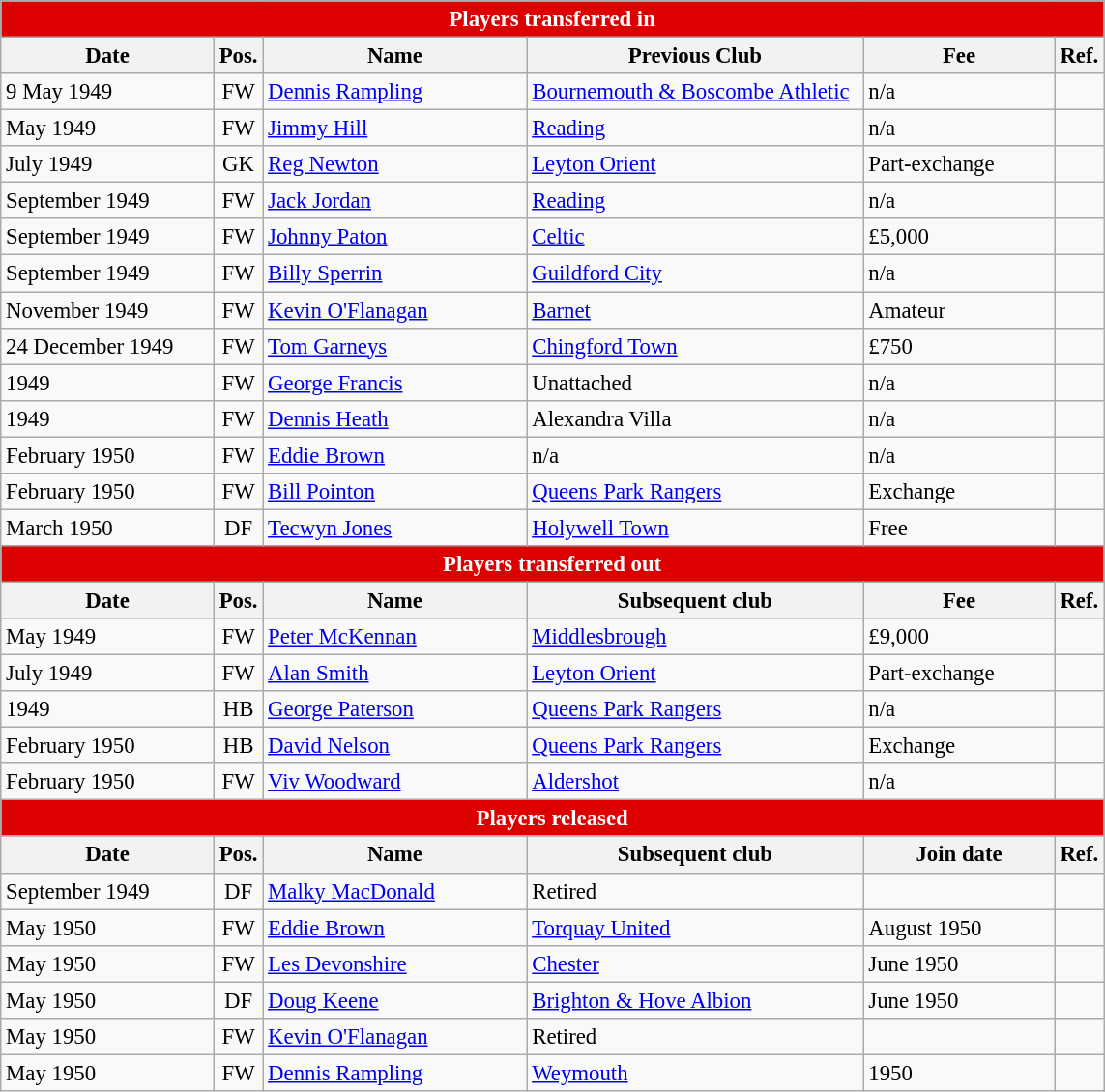<table style="font-size:95%;" class="wikitable">
<tr>
<th style="background:#d00; color:white; text-align:center;" colspan="6">Players transferred in</th>
</tr>
<tr>
<th style="width:140px;">Date</th>
<th style="width:25px;">Pos.</th>
<th style="width:175px;">Name</th>
<th style="width:225px;">Previous Club</th>
<th style="width:125px;">Fee</th>
<th style="width:25px;">Ref.</th>
</tr>
<tr>
<td>9 May 1949</td>
<td style="text-align:center;">FW</td>
<td> <a href='#'>Dennis Rampling</a></td>
<td> <a href='#'>Bournemouth & Boscombe Athletic</a></td>
<td>n/a</td>
<td></td>
</tr>
<tr>
<td>May 1949</td>
<td style="text-align:center;">FW</td>
<td> <a href='#'>Jimmy Hill</a></td>
<td> <a href='#'>Reading</a></td>
<td>n/a</td>
<td></td>
</tr>
<tr>
<td>July 1949</td>
<td style="text-align:center;">GK</td>
<td> <a href='#'>Reg Newton</a></td>
<td> <a href='#'>Leyton Orient</a></td>
<td>Part-exchange</td>
<td></td>
</tr>
<tr>
<td>September 1949</td>
<td style="text-align:center;">FW</td>
<td> <a href='#'>Jack Jordan</a></td>
<td> <a href='#'>Reading</a></td>
<td>n/a</td>
<td></td>
</tr>
<tr>
<td>September 1949</td>
<td style="text-align:center;">FW</td>
<td> <a href='#'>Johnny Paton</a></td>
<td> <a href='#'>Celtic</a></td>
<td>£5,000</td>
<td></td>
</tr>
<tr>
<td>September 1949</td>
<td style="text-align:center;">FW</td>
<td> <a href='#'>Billy Sperrin</a></td>
<td> <a href='#'>Guildford City</a></td>
<td>n/a</td>
<td></td>
</tr>
<tr>
<td>November 1949</td>
<td style="text-align:center;">FW</td>
<td> <a href='#'>Kevin O'Flanagan</a></td>
<td> <a href='#'>Barnet</a></td>
<td>Amateur</td>
<td></td>
</tr>
<tr>
<td>24 December 1949</td>
<td style="text-align:center;">FW</td>
<td> <a href='#'>Tom Garneys</a></td>
<td> <a href='#'>Chingford Town</a></td>
<td>£750</td>
<td></td>
</tr>
<tr>
<td>1949</td>
<td style="text-align:center;">FW</td>
<td> <a href='#'>George Francis</a></td>
<td>Unattached</td>
<td>n/a</td>
<td></td>
</tr>
<tr>
<td>1949</td>
<td style="text-align:center;">FW</td>
<td> <a href='#'>Dennis Heath</a></td>
<td> Alexandra Villa</td>
<td>n/a</td>
<td></td>
</tr>
<tr>
<td>February 1950</td>
<td style="text-align:center;">FW</td>
<td> <a href='#'>Eddie Brown</a></td>
<td>n/a</td>
<td>n/a</td>
<td></td>
</tr>
<tr>
<td>February 1950</td>
<td style="text-align:center;">FW</td>
<td> <a href='#'>Bill Pointon</a></td>
<td> <a href='#'>Queens Park Rangers</a></td>
<td>Exchange</td>
<td></td>
</tr>
<tr>
<td>March 1950</td>
<td style="text-align:center;">DF</td>
<td> <a href='#'>Tecwyn Jones</a></td>
<td> <a href='#'>Holywell Town</a></td>
<td>Free</td>
<td></td>
</tr>
<tr>
<th style="background:#d00; color:white; text-align:center;" colspan="6">Players transferred out</th>
</tr>
<tr>
<th>Date</th>
<th>Pos.</th>
<th>Name</th>
<th>Subsequent club</th>
<th>Fee</th>
<th>Ref.</th>
</tr>
<tr>
<td>May 1949</td>
<td style="text-align:center;">FW</td>
<td> <a href='#'>Peter McKennan</a></td>
<td> <a href='#'>Middlesbrough</a></td>
<td>£9,000</td>
<td></td>
</tr>
<tr>
<td>July 1949</td>
<td style="text-align:center;">FW</td>
<td> <a href='#'>Alan Smith</a></td>
<td> <a href='#'>Leyton Orient</a></td>
<td>Part-exchange</td>
<td></td>
</tr>
<tr>
<td>1949</td>
<td style="text-align:center;">HB</td>
<td> <a href='#'>George Paterson</a></td>
<td> <a href='#'>Queens Park Rangers</a></td>
<td>n/a</td>
<td></td>
</tr>
<tr>
<td>February 1950</td>
<td style="text-align:center;">HB</td>
<td> <a href='#'>David Nelson</a></td>
<td> <a href='#'>Queens Park Rangers</a></td>
<td>Exchange</td>
<td></td>
</tr>
<tr>
<td>February 1950</td>
<td style="text-align:center;">FW</td>
<td> <a href='#'>Viv Woodward</a></td>
<td> <a href='#'>Aldershot</a></td>
<td>n/a</td>
<td></td>
</tr>
<tr>
<th style="background:#d00; color:white; text-align:center;" colspan="6">Players released</th>
</tr>
<tr>
<th>Date</th>
<th>Pos.</th>
<th>Name</th>
<th>Subsequent club</th>
<th>Join date</th>
<th>Ref.</th>
</tr>
<tr>
<td>September 1949</td>
<td style="text-align:center;">DF</td>
<td> <a href='#'>Malky MacDonald</a></td>
<td>Retired</td>
<td></td>
<td></td>
</tr>
<tr>
<td>May 1950</td>
<td style="text-align:center;">FW</td>
<td> <a href='#'>Eddie Brown</a></td>
<td> <a href='#'>Torquay United</a></td>
<td>August 1950</td>
<td></td>
</tr>
<tr>
<td>May 1950</td>
<td style="text-align:center;">FW</td>
<td> <a href='#'>Les Devonshire</a></td>
<td> <a href='#'>Chester</a></td>
<td>June 1950</td>
<td></td>
</tr>
<tr>
<td>May 1950</td>
<td style="text-align:center;">DF</td>
<td> <a href='#'>Doug Keene</a></td>
<td> <a href='#'>Brighton & Hove Albion</a></td>
<td>June 1950</td>
<td></td>
</tr>
<tr>
<td>May 1950</td>
<td style="text-align:center;">FW</td>
<td> <a href='#'>Kevin O'Flanagan</a></td>
<td>Retired</td>
<td></td>
<td></td>
</tr>
<tr>
<td>May 1950</td>
<td style="text-align:center;">FW</td>
<td> <a href='#'>Dennis Rampling</a></td>
<td>  <a href='#'>Weymouth</a></td>
<td>1950</td>
<td></td>
</tr>
</table>
